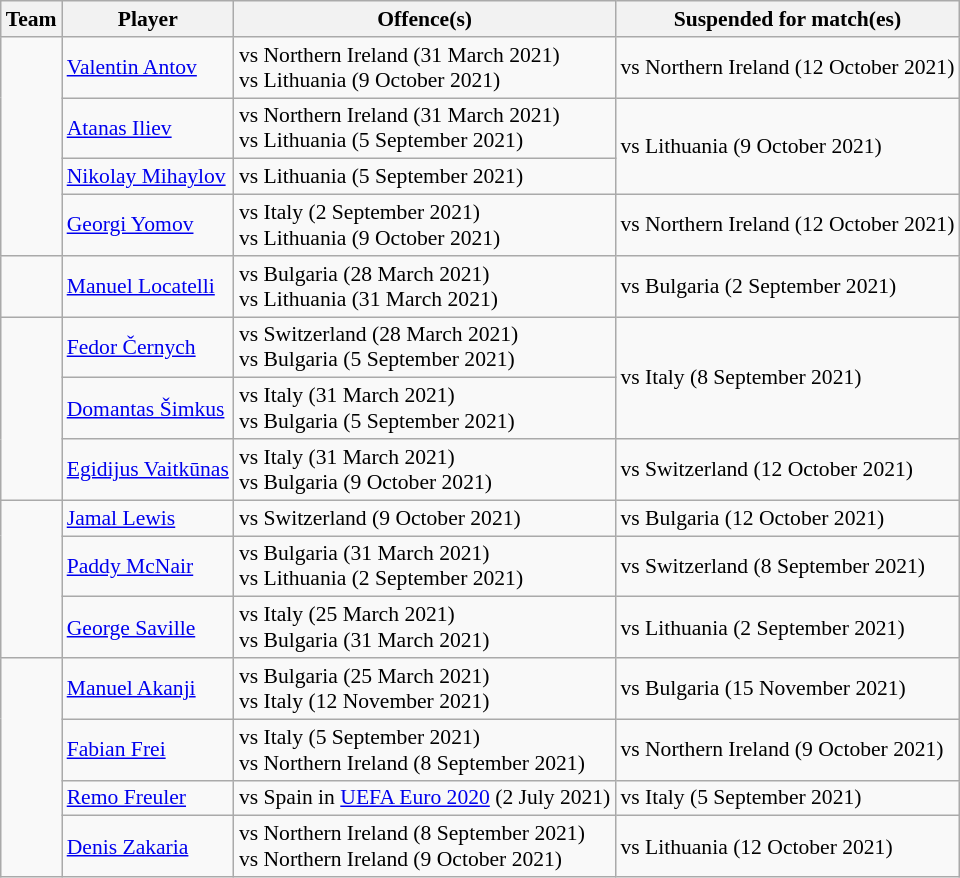<table class="wikitable" style="font-size:90%">
<tr>
<th>Team</th>
<th>Player</th>
<th>Offence(s)</th>
<th>Suspended for match(es)</th>
</tr>
<tr>
<td rowspan=4></td>
<td><a href='#'>Valentin Antov</a></td>
<td> vs Northern Ireland (31 March 2021)<br> vs Lithuania (9 October 2021)</td>
<td>vs Northern Ireland (12 October 2021)</td>
</tr>
<tr>
<td><a href='#'>Atanas Iliev</a></td>
<td> vs Northern Ireland (31 March 2021)<br> vs Lithuania (5 September 2021)</td>
<td rowspan=2>vs Lithuania (9 October 2021)</td>
</tr>
<tr>
<td><a href='#'>Nikolay Mihaylov</a></td>
<td> vs Lithuania (5 September 2021)</td>
</tr>
<tr>
<td><a href='#'>Georgi Yomov</a></td>
<td> vs Italy (2 September 2021)<br> vs Lithuania (9 October 2021)</td>
<td>vs Northern Ireland (12 October 2021)</td>
</tr>
<tr>
<td></td>
<td><a href='#'>Manuel Locatelli</a></td>
<td> vs Bulgaria (28 March 2021)<br> vs Lithuania (31 March 2021)</td>
<td>vs Bulgaria (2 September 2021)</td>
</tr>
<tr>
<td rowspan=3></td>
<td><a href='#'>Fedor Černych</a></td>
<td> vs Switzerland (28 March 2021)<br> vs Bulgaria (5 September 2021)</td>
<td rowspan=2>vs Italy (8 September 2021)</td>
</tr>
<tr>
<td><a href='#'>Domantas Šimkus</a></td>
<td> vs Italy (31 March 2021)<br> vs Bulgaria (5 September 2021)</td>
</tr>
<tr>
<td><a href='#'>Egidijus Vaitkūnas</a></td>
<td> vs Italy (31 March 2021)<br> vs Bulgaria (9 October 2021)</td>
<td>vs Switzerland (12 October 2021)</td>
</tr>
<tr>
<td rowspan=3></td>
<td><a href='#'>Jamal Lewis</a></td>
<td> vs Switzerland (9 October 2021)</td>
<td>vs Bulgaria (12 October 2021)</td>
</tr>
<tr>
<td><a href='#'>Paddy McNair</a></td>
<td> vs Bulgaria (31 March 2021)<br> vs Lithuania (2 September 2021)</td>
<td>vs Switzerland (8 September 2021)</td>
</tr>
<tr>
<td><a href='#'>George Saville</a></td>
<td> vs Italy (25 March 2021)<br> vs Bulgaria (31 March 2021)</td>
<td>vs Lithuania (2 September 2021)</td>
</tr>
<tr>
<td rowspan=4></td>
<td><a href='#'>Manuel Akanji</a></td>
<td> vs Bulgaria (25 March 2021)<br> vs Italy (12 November 2021)</td>
<td>vs Bulgaria (15 November 2021)</td>
</tr>
<tr>
<td><a href='#'>Fabian Frei</a></td>
<td> vs Italy (5 September 2021)<br> vs Northern Ireland (8 September 2021)</td>
<td>vs Northern Ireland (9 October 2021)</td>
</tr>
<tr>
<td><a href='#'>Remo Freuler</a></td>
<td> vs Spain in <a href='#'>UEFA Euro 2020</a> (2 July 2021)</td>
<td>vs Italy (5 September 2021)</td>
</tr>
<tr>
<td><a href='#'>Denis Zakaria</a></td>
<td> vs Northern Ireland (8 September 2021)<br> vs Northern Ireland (9 October 2021)</td>
<td>vs Lithuania (12 October 2021)</td>
</tr>
</table>
